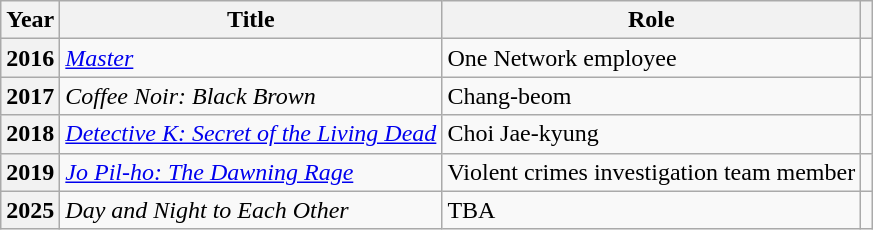<table class="wikitable plainrowheaders sortable">
<tr>
<th scope="col">Year</th>
<th scope="col">Title</th>
<th scope="col">Role</th>
<th scope="col" class="unsortable"></th>
</tr>
<tr>
<th scope="row">2016</th>
<td><em><a href='#'>Master</a></em></td>
<td>One Network employee</td>
<td style="test-align:center"></td>
</tr>
<tr>
<th scope="row">2017</th>
<td><em>Coffee Noir: Black Brown</em></td>
<td>Chang-beom</td>
<td style="test-align:center"></td>
</tr>
<tr>
<th scope="row">2018</th>
<td><em><a href='#'>Detective K: Secret of the Living Dead</a></em></td>
<td>Choi Jae-kyung</td>
<td style="test-align:center"></td>
</tr>
<tr>
<th scope="row">2019</th>
<td><em><a href='#'>Jo Pil-ho: The Dawning Rage</a></em></td>
<td>Violent crimes investigation team member</td>
<td style="test-align:center"></td>
</tr>
<tr>
<th scope="row">2025</th>
<td><em>Day and Night to Each Other</em></td>
<td>TBA</td>
<td style="test-align:center"></td>
</tr>
</table>
